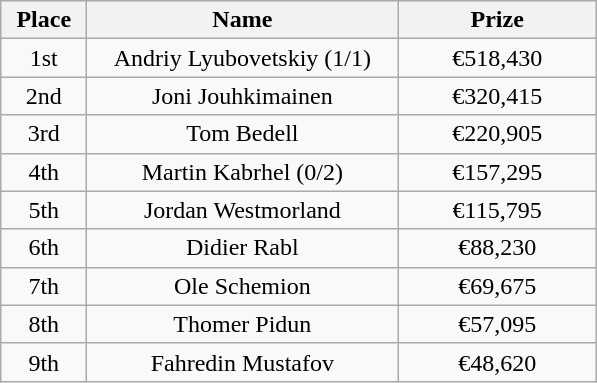<table class="wikitable">
<tr>
<th width="50">Place</th>
<th width="200">Name</th>
<th width="125">Prize</th>
</tr>
<tr>
<td align = "center">1st</td>
<td align = "center">Andriy Lyubovetskiy (1/1)</td>
<td align="center">€518,430</td>
</tr>
<tr>
<td align = "center">2nd</td>
<td align = "center" "center">Joni Jouhkimainen</td>
<td align="center">€320,415</td>
</tr>
<tr>
<td align = "center">3rd</td>
<td align = "center">Tom Bedell</td>
<td align="center">€220,905</td>
</tr>
<tr>
<td align = "center">4th</td>
<td align = "center">Martin Kabrhel (0/2)</td>
<td align="center">€157,295</td>
</tr>
<tr>
<td align = "center">5th</td>
<td align = "center">Jordan Westmorland</td>
<td align="center">€115,795</td>
</tr>
<tr>
<td align = "center">6th</td>
<td align = "center" "center">Didier Rabl</td>
<td align="center">€88,230</td>
</tr>
<tr>
<td align = "center">7th</td>
<td align = "center" "center">Ole Schemion</td>
<td align="center">€69,675</td>
</tr>
<tr>
<td align = "center">8th</td>
<td align = "center" "center">Thomer Pidun</td>
<td align="center">€57,095</td>
</tr>
<tr>
<td align = "center">9th</td>
<td align = "center" "center">Fahredin Mustafov</td>
<td align="center">€48,620</td>
</tr>
</table>
